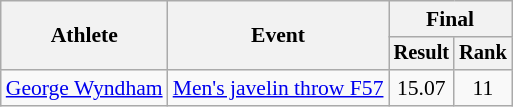<table class="wikitable" style="text-align: center; font-size:90%">
<tr>
<th rowspan="2">Athlete</th>
<th rowspan="2">Event</th>
<th colspan="2">Final</th>
</tr>
<tr style="font-size:95%">
<th>Result</th>
<th>Rank</th>
</tr>
<tr>
<td align=left><a href='#'>George Wyndham</a></td>
<td align=left><a href='#'>Men's javelin throw F57</a></td>
<td>15.07</td>
<td>11</td>
</tr>
</table>
